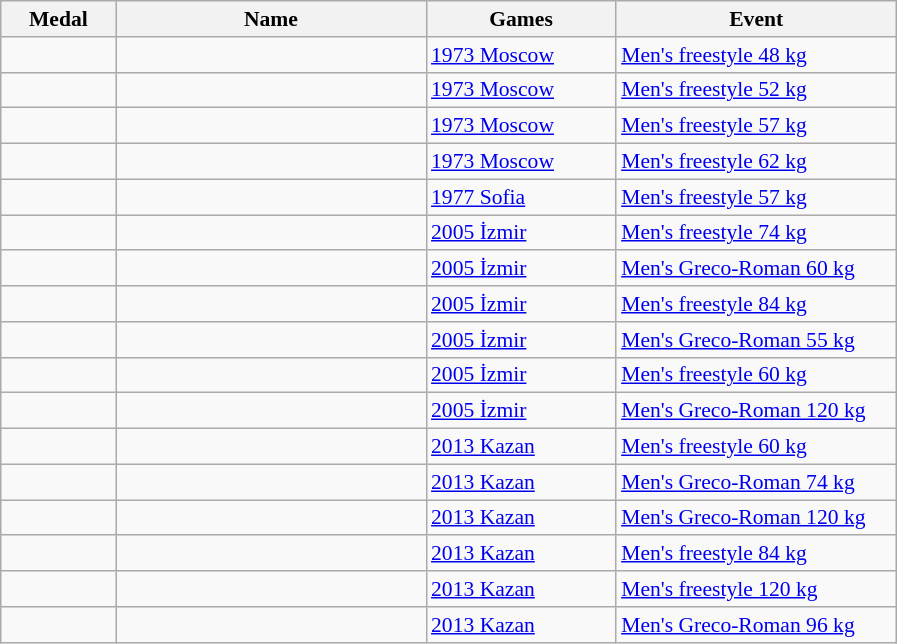<table class="wikitable sortable" style="font-size:90%">
<tr>
<th width="70">Medal</th>
<th width="200">Name</th>
<th width="120">Games</th>
<th width="180">Event</th>
</tr>
<tr>
<td></td>
<td></td>
<td><a href='#'>1973 Moscow</a></td>
<td><a href='#'>Men's freestyle 48 kg</a></td>
</tr>
<tr>
<td></td>
<td></td>
<td><a href='#'>1973 Moscow</a></td>
<td><a href='#'>Men's freestyle 52 kg</a></td>
</tr>
<tr>
<td></td>
<td></td>
<td><a href='#'>1973 Moscow</a></td>
<td><a href='#'>Men's freestyle 57 kg</a></td>
</tr>
<tr>
<td></td>
<td></td>
<td><a href='#'>1973 Moscow</a></td>
<td><a href='#'>Men's freestyle 62 kg</a></td>
</tr>
<tr>
<td></td>
<td></td>
<td><a href='#'>1977 Sofia</a></td>
<td><a href='#'>Men's freestyle 57 kg</a></td>
</tr>
<tr>
<td></td>
<td></td>
<td><a href='#'>2005 İzmir</a></td>
<td><a href='#'>Men's freestyle 74 kg</a></td>
</tr>
<tr>
<td></td>
<td></td>
<td><a href='#'>2005 İzmir</a></td>
<td><a href='#'>Men's Greco-Roman 60 kg</a></td>
</tr>
<tr>
<td></td>
<td></td>
<td><a href='#'>2005 İzmir</a></td>
<td><a href='#'>Men's freestyle 84 kg</a></td>
</tr>
<tr>
<td></td>
<td></td>
<td><a href='#'>2005 İzmir</a></td>
<td><a href='#'>Men's Greco-Roman 55 kg</a></td>
</tr>
<tr>
<td></td>
<td></td>
<td><a href='#'>2005 İzmir</a></td>
<td><a href='#'>Men's freestyle 60 kg</a></td>
</tr>
<tr>
<td></td>
<td></td>
<td><a href='#'>2005 İzmir</a></td>
<td><a href='#'>Men's Greco-Roman 120 kg</a></td>
</tr>
<tr>
<td></td>
<td></td>
<td><a href='#'>2013 Kazan</a></td>
<td><a href='#'>Men's freestyle 60 kg</a></td>
</tr>
<tr>
<td></td>
<td></td>
<td><a href='#'>2013 Kazan</a></td>
<td><a href='#'>Men's Greco-Roman 74 kg</a></td>
</tr>
<tr>
<td></td>
<td></td>
<td><a href='#'>2013 Kazan</a></td>
<td><a href='#'>Men's Greco-Roman 120 kg</a></td>
</tr>
<tr>
<td></td>
<td></td>
<td><a href='#'>2013 Kazan</a></td>
<td><a href='#'>Men's freestyle 84 kg</a></td>
</tr>
<tr>
<td></td>
<td></td>
<td><a href='#'>2013 Kazan</a></td>
<td><a href='#'>Men's freestyle 120 kg</a></td>
</tr>
<tr>
<td></td>
<td></td>
<td><a href='#'>2013 Kazan</a></td>
<td><a href='#'>Men's Greco-Roman 96 kg</a></td>
</tr>
</table>
